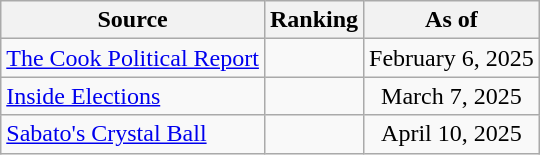<table class="wikitable" style="text-align:center">
<tr>
<th>Source</th>
<th>Ranking</th>
<th>As of</th>
</tr>
<tr>
<td align=left><a href='#'>The Cook Political Report</a></td>
<td></td>
<td>February 6, 2025</td>
</tr>
<tr>
<td align=left><a href='#'>Inside Elections</a></td>
<td></td>
<td>March 7, 2025</td>
</tr>
<tr>
<td align=left><a href='#'>Sabato's Crystal Ball</a></td>
<td></td>
<td>April 10, 2025</td>
</tr>
</table>
